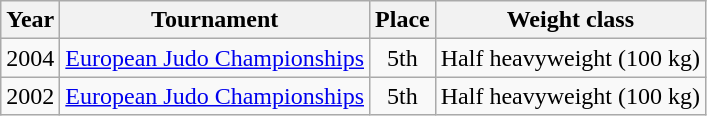<table class=wikitable>
<tr>
<th>Year</th>
<th>Tournament</th>
<th>Place</th>
<th>Weight class</th>
</tr>
<tr>
<td>2004</td>
<td><a href='#'>European Judo Championships</a></td>
<td align="center">5th</td>
<td>Half heavyweight (100 kg)</td>
</tr>
<tr>
<td>2002</td>
<td><a href='#'>European Judo Championships</a></td>
<td align="center">5th</td>
<td>Half heavyweight (100 kg)</td>
</tr>
</table>
